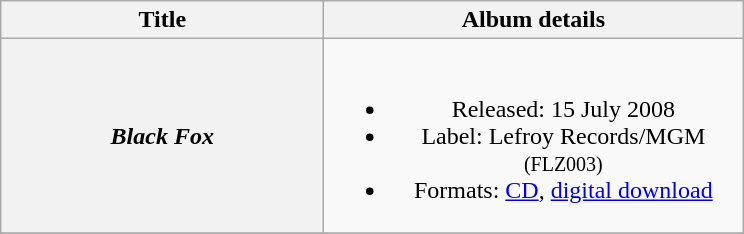<table class="wikitable plainrowheaders" style="text-align:center;">
<tr>
<th scope="col" style="width:13em;">Title</th>
<th scope="col" style="width:17em;">Album details</th>
</tr>
<tr>
<th scope="row"><em>Black Fox</em></th>
<td><br><ul><li>Released: 15 July 2008</li><li>Label: Lefroy Records/MGM <small>(FLZ003)</small></li><li>Formats: <a href='#'>CD</a>, <a href='#'>digital download</a></li></ul></td>
</tr>
<tr>
</tr>
</table>
